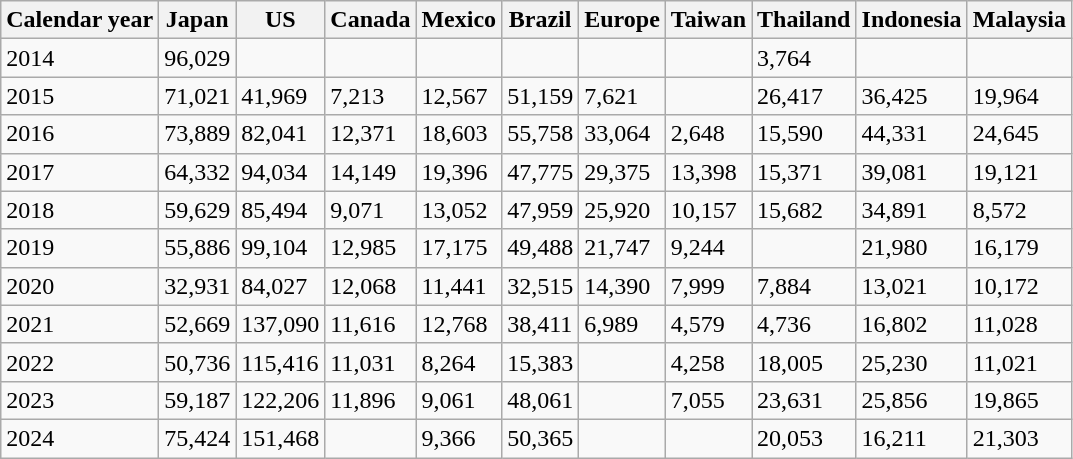<table class="wikitable">
<tr>
<th>Calendar year</th>
<th>Japan</th>
<th>US</th>
<th>Canada</th>
<th>Mexico</th>
<th>Brazil</th>
<th>Europe</th>
<th>Taiwan</th>
<th>Thailand</th>
<th>Indonesia</th>
<th>Malaysia</th>
</tr>
<tr>
<td>2014</td>
<td>96,029</td>
<td></td>
<td></td>
<td></td>
<td></td>
<td></td>
<td></td>
<td>3,764</td>
<td></td>
<td></td>
</tr>
<tr>
<td>2015</td>
<td>71,021</td>
<td>41,969</td>
<td>7,213</td>
<td>12,567</td>
<td>51,159</td>
<td>7,621</td>
<td></td>
<td>26,417</td>
<td>36,425</td>
<td>19,964</td>
</tr>
<tr>
<td>2016</td>
<td>73,889</td>
<td>82,041</td>
<td>12,371</td>
<td>18,603</td>
<td>55,758</td>
<td>33,064</td>
<td>2,648</td>
<td>15,590</td>
<td>44,331</td>
<td>24,645</td>
</tr>
<tr>
<td>2017</td>
<td>64,332</td>
<td>94,034</td>
<td>14,149</td>
<td>19,396</td>
<td>47,775</td>
<td>29,375</td>
<td>13,398</td>
<td>15,371</td>
<td>39,081</td>
<td>19,121</td>
</tr>
<tr>
<td>2018</td>
<td>59,629</td>
<td>85,494</td>
<td>9,071</td>
<td>13,052</td>
<td>47,959</td>
<td>25,920</td>
<td>10,157</td>
<td>15,682</td>
<td>34,891</td>
<td>8,572</td>
</tr>
<tr>
<td>2019</td>
<td>55,886</td>
<td>99,104</td>
<td>12,985</td>
<td>17,175</td>
<td>49,488</td>
<td>21,747</td>
<td>9,244</td>
<td></td>
<td>21,980</td>
<td>16,179</td>
</tr>
<tr>
<td>2020</td>
<td>32,931</td>
<td>84,027</td>
<td>12,068</td>
<td>11,441</td>
<td>32,515</td>
<td>14,390</td>
<td>7,999</td>
<td>7,884</td>
<td>13,021</td>
<td>10,172</td>
</tr>
<tr>
<td>2021</td>
<td>52,669</td>
<td>137,090</td>
<td>11,616</td>
<td>12,768</td>
<td>38,411</td>
<td>6,989</td>
<td>4,579</td>
<td>4,736</td>
<td>16,802</td>
<td>11,028</td>
</tr>
<tr>
<td>2022</td>
<td>50,736</td>
<td>115,416</td>
<td>11,031</td>
<td>8,264</td>
<td>15,383</td>
<td></td>
<td>4,258</td>
<td>18,005</td>
<td>25,230</td>
<td>11,021</td>
</tr>
<tr>
<td>2023</td>
<td>59,187</td>
<td>122,206</td>
<td>11,896</td>
<td>9,061</td>
<td>48,061</td>
<td></td>
<td>7,055</td>
<td>23,631</td>
<td>25,856</td>
<td>19,865</td>
</tr>
<tr>
<td>2024</td>
<td>75,424</td>
<td>151,468</td>
<td></td>
<td>9,366</td>
<td>50,365</td>
<td></td>
<td></td>
<td>20,053</td>
<td>16,211</td>
<td>21,303</td>
</tr>
</table>
